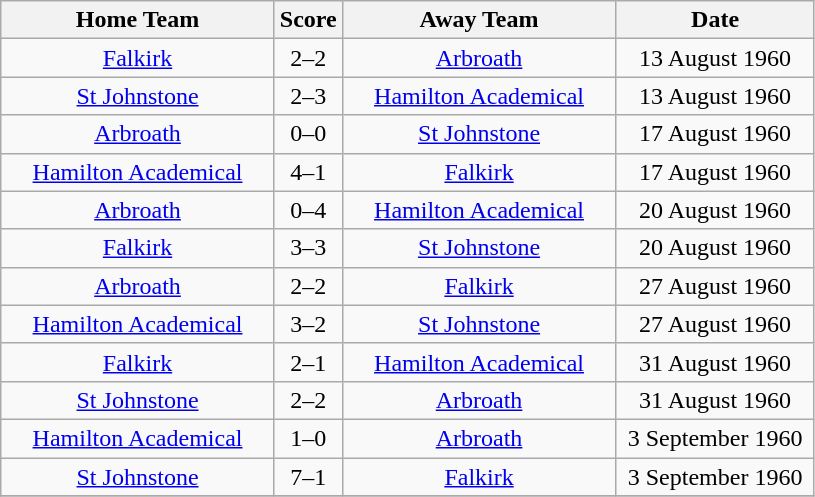<table class="wikitable" style="text-align:center;">
<tr>
<th width=175>Home Team</th>
<th width=20>Score</th>
<th width=175>Away Team</th>
<th width= 125>Date</th>
</tr>
<tr>
<td><a href='#'>Falkirk</a></td>
<td>2–2</td>
<td><a href='#'>Arbroath</a></td>
<td>13 August 1960</td>
</tr>
<tr>
<td><a href='#'>St Johnstone</a></td>
<td>2–3</td>
<td><a href='#'>Hamilton Academical</a></td>
<td>13 August 1960</td>
</tr>
<tr>
<td><a href='#'>Arbroath</a></td>
<td>0–0</td>
<td><a href='#'>St Johnstone</a></td>
<td>17 August 1960</td>
</tr>
<tr>
<td><a href='#'>Hamilton Academical</a></td>
<td>4–1</td>
<td><a href='#'>Falkirk</a></td>
<td>17 August 1960</td>
</tr>
<tr>
<td><a href='#'>Arbroath</a></td>
<td>0–4</td>
<td><a href='#'>Hamilton Academical</a></td>
<td>20 August 1960</td>
</tr>
<tr>
<td><a href='#'>Falkirk</a></td>
<td>3–3</td>
<td><a href='#'>St Johnstone</a></td>
<td>20 August 1960</td>
</tr>
<tr>
<td><a href='#'>Arbroath</a></td>
<td>2–2</td>
<td><a href='#'>Falkirk</a></td>
<td>27 August 1960</td>
</tr>
<tr>
<td><a href='#'>Hamilton Academical</a></td>
<td>3–2</td>
<td><a href='#'>St Johnstone</a></td>
<td>27 August 1960</td>
</tr>
<tr>
<td><a href='#'>Falkirk</a></td>
<td>2–1</td>
<td><a href='#'>Hamilton Academical</a></td>
<td>31 August 1960</td>
</tr>
<tr>
<td><a href='#'>St Johnstone</a></td>
<td>2–2</td>
<td><a href='#'>Arbroath</a></td>
<td>31 August 1960</td>
</tr>
<tr>
<td><a href='#'>Hamilton Academical</a></td>
<td>1–0</td>
<td><a href='#'>Arbroath</a></td>
<td>3 September 1960</td>
</tr>
<tr>
<td><a href='#'>St Johnstone</a></td>
<td>7–1</td>
<td><a href='#'>Falkirk</a></td>
<td>3 September 1960</td>
</tr>
<tr>
</tr>
</table>
